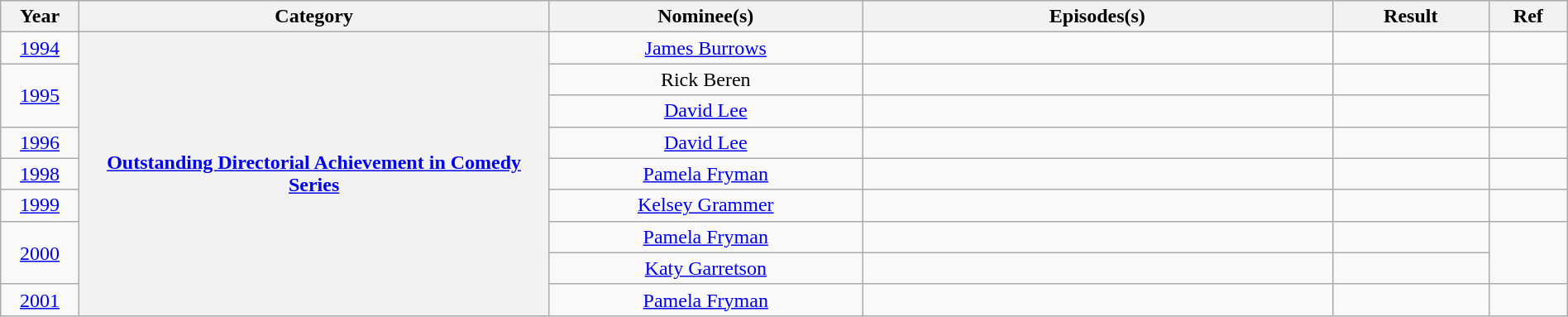<table class="wikitable plainrowheaders" style="font-size: 100%; text-align:center" width=100%>
<tr>
<th scope="col" width="5%">Year</th>
<th scope="col" width="30%">Category</th>
<th scope="col" width="20%">Nominee(s)</th>
<th scope="col" width="30%">Episodes(s)</th>
<th scope="col" width="10%">Result</th>
<th scope="col" width="5%">Ref</th>
</tr>
<tr>
<td><a href='#'>1994</a></td>
<th scope="row" style="text-align:center" rowspan="9"><a href='#'>Outstanding Directorial Achievement in Comedy Series</a></th>
<td><a href='#'>James Burrows</a></td>
<td></td>
<td></td>
<td></td>
</tr>
<tr>
<td rowspan="2"><a href='#'>1995</a></td>
<td>Rick Beren</td>
<td></td>
<td></td>
<td rowspan="2"></td>
</tr>
<tr>
<td><a href='#'>David Lee</a></td>
<td></td>
<td></td>
</tr>
<tr>
<td><a href='#'>1996</a></td>
<td><a href='#'>David Lee</a></td>
<td></td>
<td></td>
<td></td>
</tr>
<tr>
<td><a href='#'>1998</a></td>
<td><a href='#'>Pamela Fryman</a></td>
<td></td>
<td></td>
<td></td>
</tr>
<tr>
<td><a href='#'>1999</a></td>
<td><a href='#'>Kelsey Grammer</a></td>
<td></td>
<td></td>
<td></td>
</tr>
<tr>
<td rowspan="2"><a href='#'>2000</a></td>
<td><a href='#'>Pamela Fryman</a></td>
<td></td>
<td></td>
<td rowspan="2"></td>
</tr>
<tr>
<td><a href='#'>Katy Garretson</a></td>
<td></td>
<td></td>
</tr>
<tr>
<td><a href='#'>2001</a></td>
<td><a href='#'>Pamela Fryman</a></td>
<td></td>
<td></td>
<td></td>
</tr>
</table>
